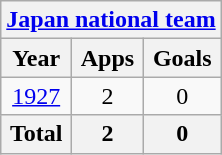<table class="wikitable" style="text-align:center">
<tr>
<th colspan=3><a href='#'>Japan national team</a></th>
</tr>
<tr>
<th>Year</th>
<th>Apps</th>
<th>Goals</th>
</tr>
<tr>
<td><a href='#'>1927</a></td>
<td>2</td>
<td>0</td>
</tr>
<tr>
<th>Total</th>
<th>2</th>
<th>0</th>
</tr>
</table>
